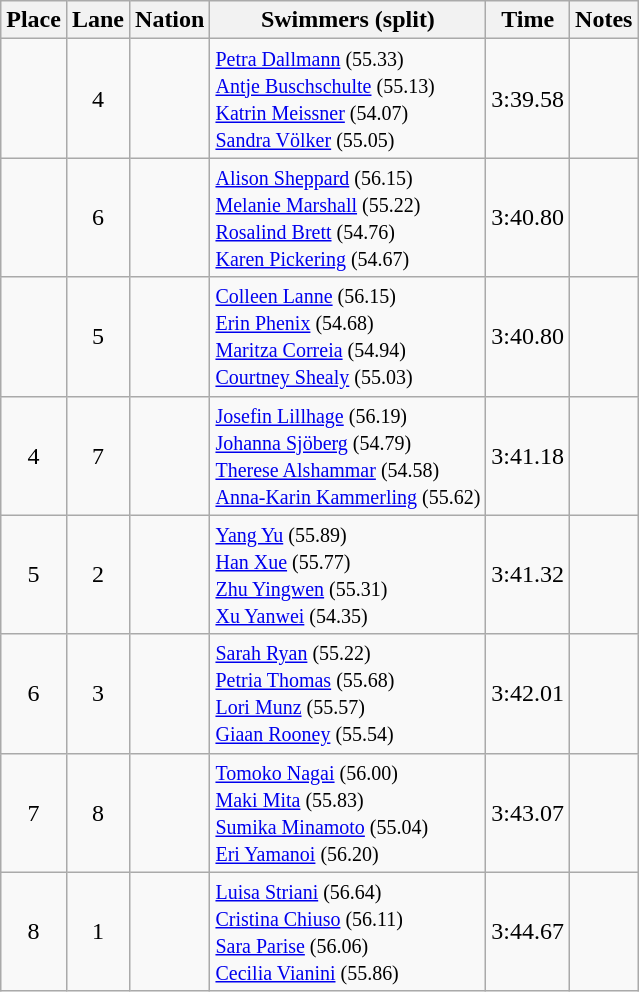<table class="wikitable sortable" style="text-align:center">
<tr>
<th>Place</th>
<th>Lane</th>
<th>Nation</th>
<th>Swimmers (split)</th>
<th>Time</th>
<th>Notes</th>
</tr>
<tr>
<td></td>
<td>4</td>
<td align=left></td>
<td align=left><small><a href='#'>Petra Dallmann</a> (55.33)<br> <a href='#'>Antje Buschschulte</a> (55.13)<br> <a href='#'>Katrin Meissner</a> (54.07)<br> <a href='#'>Sandra Völker</a> (55.05)</small></td>
<td>3:39.58</td>
<td></td>
</tr>
<tr>
<td></td>
<td>6</td>
<td align=left></td>
<td align=left><small><a href='#'>Alison Sheppard</a> (56.15)<br> <a href='#'>Melanie Marshall</a> (55.22)<br> <a href='#'>Rosalind Brett</a> (54.76)<br> <a href='#'>Karen Pickering</a> (54.67)</small></td>
<td>3:40.80</td>
<td></td>
</tr>
<tr>
<td></td>
<td>5</td>
<td align=left></td>
<td align=left><small><a href='#'>Colleen Lanne</a> (56.15)<br><a href='#'>Erin Phenix</a> (54.68)<br><a href='#'>Maritza Correia</a> (54.94)<br><a href='#'>Courtney Shealy</a> (55.03)</small></td>
<td>3:40.80</td>
<td></td>
</tr>
<tr>
<td>4</td>
<td>7</td>
<td align=left></td>
<td align=left><small><a href='#'>Josefin Lillhage</a> (56.19)<br> <a href='#'>Johanna Sjöberg</a> (54.79)<br> <a href='#'>Therese Alshammar</a> (54.58)<br> <a href='#'>Anna-Karin Kammerling</a> (55.62)</small></td>
<td>3:41.18</td>
<td></td>
</tr>
<tr>
<td>5</td>
<td>2</td>
<td align=left></td>
<td align=left><small><a href='#'>Yang Yu</a> (55.89)<br> <a href='#'>Han Xue</a> (55.77)<br> <a href='#'>Zhu Yingwen</a> (55.31)<br> <a href='#'>Xu Yanwei</a> (54.35)</small></td>
<td>3:41.32</td>
<td></td>
</tr>
<tr>
<td>6</td>
<td>3</td>
<td align=left></td>
<td align=left><small><a href='#'>Sarah Ryan</a> (55.22)<br> <a href='#'>Petria Thomas</a> (55.68)<br> <a href='#'>Lori Munz</a> (55.57)<br> <a href='#'>Giaan Rooney</a> (55.54)</small></td>
<td>3:42.01</td>
<td></td>
</tr>
<tr>
<td>7</td>
<td>8</td>
<td align=left></td>
<td align=left><small><a href='#'>Tomoko Nagai</a> (56.00)<br> <a href='#'>Maki Mita</a> (55.83)<br> <a href='#'>Sumika Minamoto</a> (55.04)<br> <a href='#'>Eri Yamanoi</a> (56.20)</small></td>
<td>3:43.07</td>
<td></td>
</tr>
<tr>
<td>8</td>
<td>1</td>
<td align=left></td>
<td align=left><small><a href='#'>Luisa Striani</a> (56.64)<br> <a href='#'>Cristina Chiuso</a> (56.11)<br> <a href='#'>Sara Parise</a> (56.06)<br> <a href='#'>Cecilia Vianini</a> (55.86)</small></td>
<td>3:44.67</td>
<td></td>
</tr>
</table>
